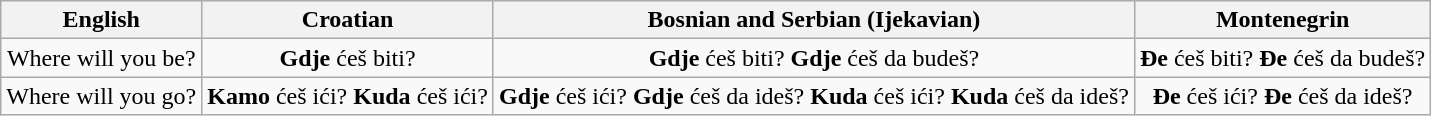<table class="wikitable" style="text-align: center;">
<tr>
<th>English</th>
<th>Croatian</th>
<th>Bosnian and Serbian (Ijekavian)</th>
<th>Montenegrin</th>
</tr>
<tr>
<td>Where will you be?</td>
<td><strong>Gdje</strong> ćeš biti?</td>
<td><strong>Gdje</strong> ćeš biti? <strong>Gdje</strong> ćeš da budeš?</td>
<td><strong>Đe</strong> ćeš biti? <strong>Đe</strong> ćeš da budeš?</td>
</tr>
<tr>
<td>Where will you go?</td>
<td><strong>Kamo</strong> ćeš ići? <strong>Kuda</strong> ćeš ići?</td>
<td><strong>Gdje</strong> ćeš ići? <strong>Gdje</strong> ćeš da ideš? <strong>Kuda</strong> ćeš ići? <strong>Kuda</strong> ćeš da ideš?</td>
<td><strong>Đe</strong> ćeš ići? <strong>Đe</strong> ćeš da ideš?</td>
</tr>
</table>
